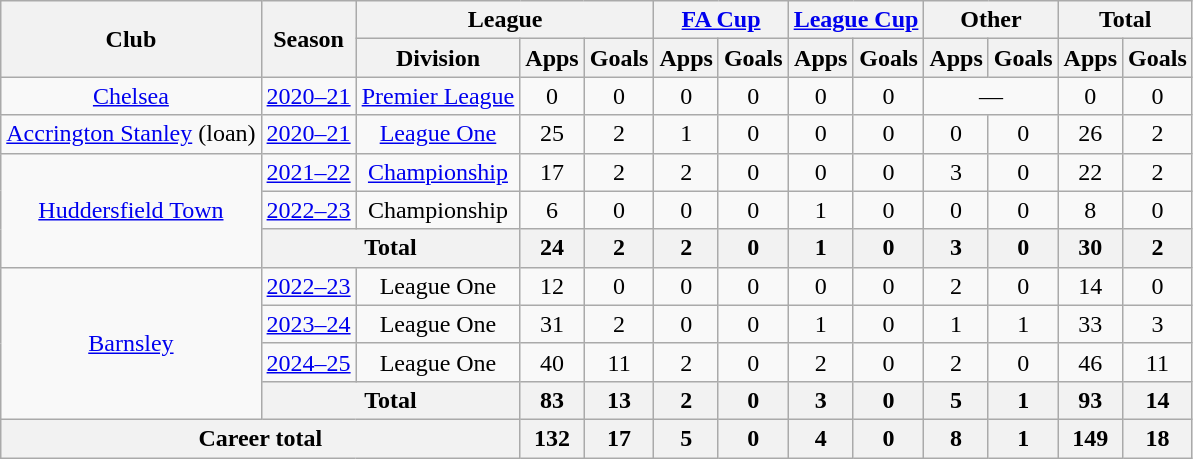<table class=wikitable style="text-align: center">
<tr>
<th rowspan=2>Club</th>
<th rowspan=2>Season</th>
<th colspan=3>League</th>
<th colspan=2><a href='#'>FA Cup</a></th>
<th colspan=2><a href='#'>League Cup</a></th>
<th colspan=2>Other</th>
<th colspan=2>Total</th>
</tr>
<tr>
<th>Division</th>
<th>Apps</th>
<th>Goals</th>
<th>Apps</th>
<th>Goals</th>
<th>Apps</th>
<th>Goals</th>
<th>Apps</th>
<th>Goals</th>
<th>Apps</th>
<th>Goals</th>
</tr>
<tr>
<td><a href='#'>Chelsea</a></td>
<td><a href='#'>2020–21</a></td>
<td><a href='#'>Premier League</a></td>
<td>0</td>
<td>0</td>
<td>0</td>
<td>0</td>
<td>0</td>
<td>0</td>
<td colspan="2">—</td>
<td>0</td>
<td>0</td>
</tr>
<tr>
<td><a href='#'>Accrington Stanley</a> (loan)</td>
<td><a href='#'>2020–21</a></td>
<td><a href='#'>League One</a></td>
<td>25</td>
<td>2</td>
<td>1</td>
<td>0</td>
<td>0</td>
<td>0</td>
<td>0</td>
<td>0</td>
<td>26</td>
<td>2</td>
</tr>
<tr>
<td rowspan=3><a href='#'>Huddersfield Town</a></td>
<td><a href='#'>2021–22</a></td>
<td><a href='#'>Championship</a></td>
<td>17</td>
<td>2</td>
<td>2</td>
<td>0</td>
<td>0</td>
<td>0</td>
<td>3</td>
<td>0</td>
<td>22</td>
<td>2</td>
</tr>
<tr>
<td><a href='#'>2022–23</a></td>
<td>Championship</td>
<td>6</td>
<td>0</td>
<td>0</td>
<td>0</td>
<td>1</td>
<td>0</td>
<td>0</td>
<td>0</td>
<td>8</td>
<td>0</td>
</tr>
<tr>
<th colspan=2>Total</th>
<th>24</th>
<th>2</th>
<th>2</th>
<th>0</th>
<th>1</th>
<th>0</th>
<th>3</th>
<th>0</th>
<th>30</th>
<th>2</th>
</tr>
<tr>
<td rowspan=4><a href='#'>Barnsley</a></td>
<td><a href='#'>2022–23</a></td>
<td>League One</td>
<td>12</td>
<td>0</td>
<td>0</td>
<td>0</td>
<td>0</td>
<td>0</td>
<td>2</td>
<td>0</td>
<td>14</td>
<td>0</td>
</tr>
<tr>
<td><a href='#'>2023–24</a></td>
<td>League One</td>
<td>31</td>
<td>2</td>
<td>0</td>
<td>0</td>
<td>1</td>
<td>0</td>
<td>1</td>
<td>1</td>
<td>33</td>
<td>3</td>
</tr>
<tr>
<td><a href='#'>2024–25</a></td>
<td>League One</td>
<td>40</td>
<td>11</td>
<td>2</td>
<td>0</td>
<td>2</td>
<td>0</td>
<td>2</td>
<td>0</td>
<td>46</td>
<td>11</td>
</tr>
<tr>
<th colspan=2>Total</th>
<th>83</th>
<th>13</th>
<th>2</th>
<th>0</th>
<th>3</th>
<th>0</th>
<th>5</th>
<th>1</th>
<th>93</th>
<th>14</th>
</tr>
<tr>
<th colspan=3>Career total</th>
<th>132</th>
<th>17</th>
<th>5</th>
<th>0</th>
<th>4</th>
<th>0</th>
<th>8</th>
<th>1</th>
<th>149</th>
<th>18</th>
</tr>
</table>
